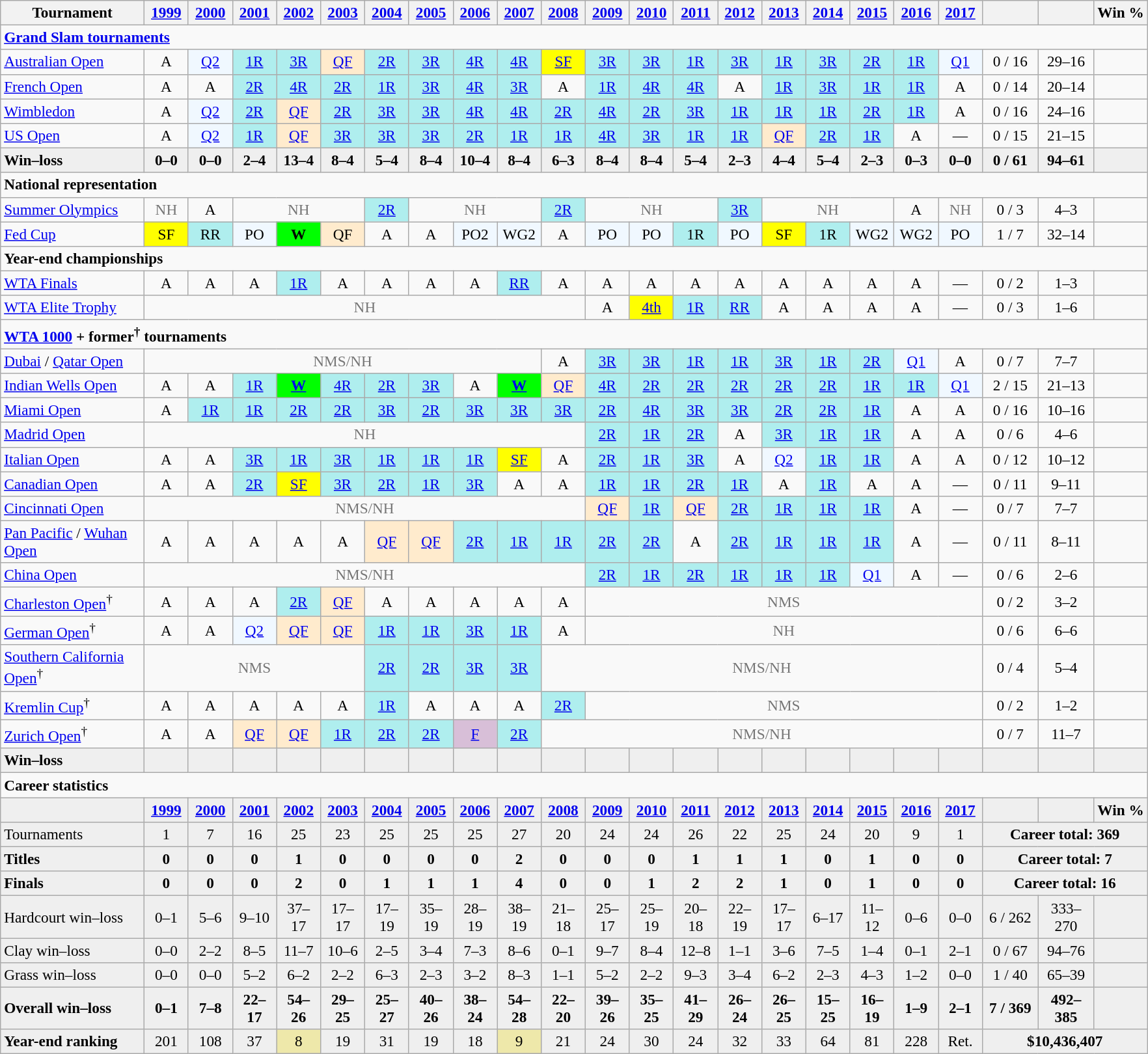<table class="wikitable nowrap" style=text-align:center;font-size:97%>
<tr>
<th width=140>Tournament</th>
<th width=38><a href='#'>1999</a></th>
<th width=38><a href='#'>2000</a></th>
<th width=38><a href='#'>2001</a></th>
<th width=38><a href='#'>2002</a></th>
<th width=38><a href='#'>2003</a></th>
<th width=38><a href='#'>2004</a></th>
<th width=38><a href='#'>2005</a></th>
<th width=38><a href='#'>2006</a></th>
<th width=38><a href='#'>2007</a></th>
<th width=38><a href='#'>2008</a></th>
<th width=38><a href='#'>2009</a></th>
<th width=38><a href='#'>2010</a></th>
<th width=38><a href='#'>2011</a></th>
<th width=38><a href='#'>2012</a></th>
<th width=38><a href='#'>2013</a></th>
<th width=38><a href='#'>2014</a></th>
<th width=38><a href='#'>2015</a></th>
<th width=38><a href='#'>2016</a></th>
<th width=38><a href='#'>2017</a></th>
<th width=50></th>
<th width=50></th>
<th>Win %</th>
</tr>
<tr>
<td colspan=23 style=text-align:left><strong><a href='#'>Grand Slam tournaments</a></strong></td>
</tr>
<tr>
<td style=text-align:left><a href='#'>Australian Open</a></td>
<td>A</td>
<td style=background:#f0f8ff><a href='#'>Q2</a></td>
<td style=background:#afeeee><a href='#'>1R</a></td>
<td style=background:#afeeee><a href='#'>3R</a></td>
<td style=background:#ffebcd><a href='#'>QF</a></td>
<td style=background:#afeeee><a href='#'>2R</a></td>
<td style=background:#afeeee><a href='#'>3R</a></td>
<td style=background:#afeeee><a href='#'>4R</a></td>
<td style=background:#afeeee><a href='#'>4R</a></td>
<td style=background:yellow><a href='#'>SF</a></td>
<td style=background:#afeeee><a href='#'>3R</a></td>
<td style=background:#afeeee><a href='#'>3R</a></td>
<td style=background:#afeeee><a href='#'>1R</a></td>
<td style=background:#afeeee><a href='#'>3R</a></td>
<td style=background:#afeeee><a href='#'>1R</a></td>
<td style=background:#afeeee><a href='#'>3R</a></td>
<td style=background:#afeeee><a href='#'>2R</a></td>
<td style=background:#afeeee><a href='#'>1R</a></td>
<td style=background:#f0f8ff><a href='#'>Q1</a></td>
<td>0 / 16</td>
<td>29–16</td>
<td></td>
</tr>
<tr>
<td style=text-align:left><a href='#'>French Open</a></td>
<td>A</td>
<td>A</td>
<td style=background:#afeeee><a href='#'>2R</a></td>
<td style=background:#afeeee><a href='#'>4R</a></td>
<td style=background:#afeeee><a href='#'>2R</a></td>
<td style=background:#afeeee><a href='#'>1R</a></td>
<td style=background:#afeeee><a href='#'>3R</a></td>
<td style=background:#afeeee><a href='#'>4R</a></td>
<td style=background:#afeeee><a href='#'>3R</a></td>
<td>A</td>
<td style=background:#afeeee><a href='#'>1R</a></td>
<td style=background:#afeeee><a href='#'>4R</a></td>
<td style=background:#afeeee><a href='#'>4R</a></td>
<td>A</td>
<td style=background:#afeeee><a href='#'>1R</a></td>
<td style=background:#afeeee><a href='#'>3R</a></td>
<td style=background:#afeeee><a href='#'>1R</a></td>
<td style=background:#afeeee><a href='#'>1R</a></td>
<td>A</td>
<td>0 / 14</td>
<td>20–14</td>
<td></td>
</tr>
<tr>
<td style=text-align:left><a href='#'>Wimbledon</a></td>
<td>A</td>
<td style=background:#f0f8ff><a href='#'>Q2</a></td>
<td style=background:#afeeee><a href='#'>2R</a></td>
<td style=background:#ffebcd><a href='#'>QF</a></td>
<td style=background:#afeeee><a href='#'>2R</a></td>
<td style=background:#afeeee><a href='#'>3R</a></td>
<td style=background:#afeeee><a href='#'>3R</a></td>
<td style=background:#afeeee><a href='#'>4R</a></td>
<td style=background:#afeeee><a href='#'>4R</a></td>
<td style=background:#afeeee><a href='#'>2R</a></td>
<td style=background:#afeeee><a href='#'>4R</a></td>
<td style=background:#afeeee><a href='#'>2R</a></td>
<td style=background:#afeeee><a href='#'>3R</a></td>
<td style=background:#afeeee><a href='#'>1R</a></td>
<td style=background:#afeeee><a href='#'>1R</a></td>
<td style=background:#afeeee><a href='#'>1R</a></td>
<td style=background:#afeeee><a href='#'>2R</a></td>
<td style=background:#afeeee><a href='#'>1R</a></td>
<td>A</td>
<td>0 / 16</td>
<td>24–16</td>
<td></td>
</tr>
<tr>
<td style=text-align:left><a href='#'>US Open</a></td>
<td>A</td>
<td style=background:#f0f8ff><a href='#'>Q2</a></td>
<td style=background:#afeeee><a href='#'>1R</a></td>
<td style=background:#ffebcd><a href='#'>QF</a></td>
<td style=background:#afeeee><a href='#'>3R</a></td>
<td style=background:#afeeee><a href='#'>3R</a></td>
<td style=background:#afeeee><a href='#'>3R</a></td>
<td style=background:#afeeee><a href='#'>2R</a></td>
<td style=background:#afeeee><a href='#'>1R</a></td>
<td style=background:#afeeee><a href='#'>1R</a></td>
<td style=background:#afeeee><a href='#'>4R</a></td>
<td style=background:#afeeee><a href='#'>3R</a></td>
<td style=background:#afeeee><a href='#'>1R</a></td>
<td style=background:#afeeee><a href='#'>1R</a></td>
<td style=background:#ffebcd><a href='#'>QF</a></td>
<td style=background:#afeeee><a href='#'>2R</a></td>
<td style=background:#afeeee><a href='#'>1R</a></td>
<td>A</td>
<td>—</td>
<td>0 / 15</td>
<td>21–15</td>
<td></td>
</tr>
<tr style=background:#efefef;font-weight:bold>
<td style=text-align:left>Win–loss</td>
<td>0–0</td>
<td>0–0</td>
<td>2–4</td>
<td>13–4</td>
<td>8–4</td>
<td>5–4</td>
<td>8–4</td>
<td>10–4</td>
<td>8–4</td>
<td>6–3</td>
<td>8–4</td>
<td>8–4</td>
<td>5–4</td>
<td>2–3</td>
<td>4–4</td>
<td>5–4</td>
<td>2–3</td>
<td>0–3</td>
<td>0–0</td>
<td>0 / 61</td>
<td>94–61</td>
<td></td>
</tr>
<tr>
<td colspan=23 style=text-align:left><strong>National representation</strong></td>
</tr>
<tr>
<td style=text-align:left><a href='#'>Summer Olympics</a></td>
<td colspan=1 style=color:#767676>NH</td>
<td>A</td>
<td colspan=3 style=color:#767676>NH</td>
<td style=background:#afeeee><a href='#'>2R</a></td>
<td colspan=3 style=color:#767676>NH</td>
<td style=background:#afeeee><a href='#'>2R</a></td>
<td colspan=3 style=color:#767676>NH</td>
<td style=background:#afeeee><a href='#'>3R</a></td>
<td colspan=3 style=color:#767676>NH</td>
<td>A</td>
<td style=color:#767676>NH</td>
<td>0 / 3</td>
<td>4–3</td>
<td></td>
</tr>
<tr>
<td style=text-align:left><a href='#'>Fed Cup</a></td>
<td style=background:yellow>SF</td>
<td style=background:#afeeee>RR</td>
<td style=background:#f0f8ff>PO</td>
<td style=background:lime><strong>W</strong></td>
<td style=background:#ffebcd>QF</td>
<td>A</td>
<td>A</td>
<td style=background:#f0f8ff>PO2</td>
<td style=background:#f0f8ff>WG2</td>
<td>A</td>
<td style=background:#f0f8ff>PO</td>
<td style=background:#f0f8ff>PO</td>
<td style=background:#afeeee>1R</td>
<td style=background:#f0f8ff>PO</td>
<td style=background:yellow>SF</td>
<td style=background:#afeeee>1R</td>
<td style=background:#f0f8ff>WG2</td>
<td style=background:#f0f8ff>WG2</td>
<td style=background:#f0f8ff>PO</td>
<td>1 / 7</td>
<td>32–14</td>
<td></td>
</tr>
<tr>
<td colspan=23 style=text-align:left><strong>Year-end championships</strong></td>
</tr>
<tr>
<td style=text-align:left><a href='#'>WTA Finals</a></td>
<td>A</td>
<td>A</td>
<td>A</td>
<td style=background:#afeeee><a href='#'>1R</a></td>
<td>A</td>
<td>A</td>
<td>A</td>
<td>A</td>
<td style=background:#afeeee><a href='#'>RR</a></td>
<td>A</td>
<td>A</td>
<td>A</td>
<td>A</td>
<td>A</td>
<td>A</td>
<td>A</td>
<td>A</td>
<td>A</td>
<td>—</td>
<td>0 / 2</td>
<td>1–3</td>
<td></td>
</tr>
<tr>
<td style=text-align:left><a href='#'>WTA Elite Trophy</a></td>
<td colspan=10 style=color:#767676>NH</td>
<td>A</td>
<td style=background:yellow><a href='#'>4th</a></td>
<td style=background:#afeeee><a href='#'>1R</a></td>
<td style=background:#afeeee><a href='#'>RR</a></td>
<td>A</td>
<td>A</td>
<td>A</td>
<td>A</td>
<td>—</td>
<td>0 / 3</td>
<td>1–6</td>
<td></td>
</tr>
<tr>
<td colspan=23 style=text-align:left><strong><a href='#'>WTA 1000</a> + former<sup>†</sup> tournaments</strong></td>
</tr>
<tr>
<td style=text-align:left><a href='#'>Dubai</a> / <a href='#'>Qatar Open</a></td>
<td colspan=9 style=color:#767676>NMS/NH</td>
<td>A</td>
<td style=background:#afeeee><a href='#'>3R</a></td>
<td style=background:#afeeee><a href='#'>3R</a></td>
<td style=background:#afeeee><a href='#'>1R</a></td>
<td style=background:#afeeee><a href='#'>1R</a></td>
<td style=background:#afeeee><a href='#'>3R</a></td>
<td style=background:#afeeee><a href='#'>1R</a></td>
<td style=background:#afeeee><a href='#'>2R</a></td>
<td style=background:#f0f8ff><a href='#'>Q1</a></td>
<td>A</td>
<td>0 / 7</td>
<td>7–7</td>
<td></td>
</tr>
<tr>
<td style=text-align:left><a href='#'>Indian Wells Open</a></td>
<td>A</td>
<td>A</td>
<td style=background:#afeeee><a href='#'>1R</a></td>
<td style=background:lime><strong><a href='#'>W</a></strong></td>
<td style=background:#afeeee><a href='#'>4R</a></td>
<td style=background:#afeeee><a href='#'>2R</a></td>
<td style=background:#afeeee><a href='#'>3R</a></td>
<td>A</td>
<td style=background:lime><strong><a href='#'>W</a></strong></td>
<td style=background:#ffebcd><a href='#'>QF</a></td>
<td style=background:#afeeee><a href='#'>4R</a></td>
<td style=background:#afeeee><a href='#'>2R</a></td>
<td style=background:#afeeee><a href='#'>2R</a></td>
<td style=background:#afeeee><a href='#'>2R</a></td>
<td style=background:#afeeee><a href='#'>2R</a></td>
<td style=background:#afeeee><a href='#'>2R</a></td>
<td style=background:#afeeee><a href='#'>1R</a></td>
<td style=background:#afeeee><a href='#'>1R</a></td>
<td style=background:#f0f8ff><a href='#'>Q1</a></td>
<td>2 / 15</td>
<td>21–13</td>
<td></td>
</tr>
<tr>
<td style=text-align:left><a href='#'>Miami Open</a></td>
<td>A</td>
<td style=background:#afeeee><a href='#'>1R</a></td>
<td style=background:#afeeee><a href='#'>1R</a></td>
<td style=background:#afeeee><a href='#'>2R</a></td>
<td style=background:#afeeee><a href='#'>2R</a></td>
<td style=background:#afeeee><a href='#'>3R</a></td>
<td style=background:#afeeee><a href='#'>2R</a></td>
<td style=background:#afeeee><a href='#'>3R</a></td>
<td style=background:#afeeee><a href='#'>3R</a></td>
<td style=background:#afeeee><a href='#'>3R</a></td>
<td style=background:#afeeee><a href='#'>2R</a></td>
<td style=background:#afeeee><a href='#'>4R</a></td>
<td style=background:#afeeee><a href='#'>3R</a></td>
<td style=background:#afeeee><a href='#'>3R</a></td>
<td style=background:#afeeee><a href='#'>2R</a></td>
<td style=background:#afeeee><a href='#'>2R</a></td>
<td style=background:#afeeee><a href='#'>1R</a></td>
<td>A</td>
<td>A</td>
<td>0 / 16</td>
<td>10–16</td>
<td></td>
</tr>
<tr>
<td style=text-align:left><a href='#'>Madrid Open</a></td>
<td colspan=10 style=color:#767676>NH</td>
<td style=background:#afeeee><a href='#'>2R</a></td>
<td style=background:#afeeee><a href='#'>1R</a></td>
<td style=background:#afeeee><a href='#'>2R</a></td>
<td>A</td>
<td style=background:#afeeee><a href='#'>3R</a></td>
<td style=background:#afeeee><a href='#'>1R</a></td>
<td style=background:#afeeee><a href='#'>1R</a></td>
<td>A</td>
<td>A</td>
<td>0 / 6</td>
<td>4–6</td>
<td></td>
</tr>
<tr>
<td style=text-align:left><a href='#'>Italian Open</a></td>
<td>A</td>
<td>A</td>
<td style=background:#afeeee><a href='#'>3R</a></td>
<td style=background:#afeeee><a href='#'>1R</a></td>
<td style=background:#afeeee><a href='#'>3R</a></td>
<td style=background:#afeeee><a href='#'>1R</a></td>
<td style=background:#afeeee><a href='#'>1R</a></td>
<td style=background:#afeeee><a href='#'>1R</a></td>
<td style=background:yellow><a href='#'>SF</a></td>
<td>A</td>
<td style=background:#afeeee><a href='#'>2R</a></td>
<td style=background:#afeeee><a href='#'>1R</a></td>
<td style=background:#afeeee><a href='#'>3R</a></td>
<td>A</td>
<td style=background:#f0f8ff><a href='#'>Q2</a></td>
<td style=background:#afeeee><a href='#'>1R</a></td>
<td style=background:#afeeee><a href='#'>1R</a></td>
<td>A</td>
<td>A</td>
<td>0 / 12</td>
<td>10–12</td>
<td></td>
</tr>
<tr>
<td style=text-align:left><a href='#'>Canadian Open</a></td>
<td>A</td>
<td>A</td>
<td style=background:#afeeee><a href='#'>2R</a></td>
<td style=background:yellow><a href='#'>SF</a></td>
<td style=background:#afeeee><a href='#'>3R</a></td>
<td style=background:#afeeee><a href='#'>2R</a></td>
<td style=background:#afeeee><a href='#'>1R</a></td>
<td style=background:#afeeee><a href='#'>3R</a></td>
<td>A</td>
<td>A</td>
<td style=background:#afeeee><a href='#'>1R</a></td>
<td style=background:#afeeee><a href='#'>1R</a></td>
<td style=background:#afeeee><a href='#'>2R</a></td>
<td style=background:#afeeee><a href='#'>1R</a></td>
<td>A</td>
<td style=background:#afeeee><a href='#'>1R</a></td>
<td>A</td>
<td>A</td>
<td>—</td>
<td>0 / 11</td>
<td>9–11</td>
<td></td>
</tr>
<tr>
<td style=text-align:left><a href='#'>Cincinnati Open</a></td>
<td colspan=10 style=color:#767676>NMS/NH</td>
<td style=background:#ffebcd><a href='#'>QF</a></td>
<td style=background:#afeeee><a href='#'>1R</a></td>
<td style=background:#ffebcd><a href='#'>QF</a></td>
<td style=background:#afeeee><a href='#'>2R</a></td>
<td style=background:#afeeee><a href='#'>1R</a></td>
<td style=background:#afeeee><a href='#'>1R</a></td>
<td style=background:#afeeee><a href='#'>1R</a></td>
<td>A</td>
<td>—</td>
<td>0 / 7</td>
<td>7–7</td>
<td></td>
</tr>
<tr>
<td style=text-align:left><a href='#'>Pan Pacific</a> / <a href='#'>Wuhan Open</a></td>
<td>A</td>
<td>A</td>
<td>A</td>
<td>A</td>
<td>A</td>
<td style=background:#ffebcd><a href='#'>QF</a></td>
<td style=background:#ffebcd><a href='#'>QF</a></td>
<td style=background:#afeeee><a href='#'>2R</a></td>
<td style=background:#afeeee><a href='#'>1R</a></td>
<td style=background:#afeeee><a href='#'>1R</a></td>
<td style=background:#afeeee><a href='#'>2R</a></td>
<td style=background:#afeeee><a href='#'>2R</a></td>
<td>A</td>
<td style=background:#afeeee><a href='#'>2R</a></td>
<td style=background:#afeeee><a href='#'>1R</a></td>
<td style=background:#afeeee><a href='#'>1R</a></td>
<td style=background:#afeeee><a href='#'>1R</a></td>
<td>A</td>
<td>—</td>
<td>0 / 11</td>
<td>8–11</td>
<td></td>
</tr>
<tr>
<td style=text-align:left><a href='#'>China Open</a></td>
<td colspan=10 style=color:#767676>NMS/NH</td>
<td style=background:#afeeee><a href='#'>2R</a></td>
<td style=background:#afeeee><a href='#'>1R</a></td>
<td style=background:#afeeee><a href='#'>2R</a></td>
<td style=background:#afeeee><a href='#'>1R</a></td>
<td style=background:#afeeee><a href='#'>1R</a></td>
<td style=background:#afeeee><a href='#'>1R</a></td>
<td style=background:#f0f8ff><a href='#'>Q1</a></td>
<td>A</td>
<td>—</td>
<td>0 / 6</td>
<td>2–6</td>
<td></td>
</tr>
<tr>
<td style=text-align:left><a href='#'>Charleston Open</a><sup>†</sup></td>
<td>A</td>
<td>A</td>
<td>A</td>
<td style=background:#afeeee><a href='#'>2R</a></td>
<td style=background:#ffebcd><a href='#'>QF</a></td>
<td>A</td>
<td>A</td>
<td>A</td>
<td>A</td>
<td>A</td>
<td colspan=9 style=color:#767676>NMS</td>
<td>0 / 2</td>
<td>3–2</td>
<td></td>
</tr>
<tr>
<td style=text-align:left><a href='#'>German Open</a><sup>†</sup></td>
<td>A</td>
<td>A</td>
<td style=background:#f0f8ff><a href='#'>Q2</a></td>
<td style=background:#ffebcd><a href='#'>QF</a></td>
<td style=background:#ffebcd><a href='#'>QF</a></td>
<td style=background:#afeeee><a href='#'>1R</a></td>
<td style=background:#afeeee><a href='#'>1R</a></td>
<td style=background:#afeeee><a href='#'>3R</a></td>
<td style=background:#afeeee><a href='#'>1R</a></td>
<td>A</td>
<td colspan=9 style=color:#767676>NH</td>
<td>0 / 6</td>
<td>6–6</td>
<td></td>
</tr>
<tr>
<td style=text-align:left><a href='#'>Southern California Open</a><sup>†</sup></td>
<td colspan=5 style=color:#767676>NMS</td>
<td style=background:#afeeee><a href='#'>2R</a></td>
<td style=background:#afeeee><a href='#'>2R</a></td>
<td style=background:#afeeee><a href='#'>3R</a></td>
<td style=background:#afeeee><a href='#'>3R</a></td>
<td colspan=10 style=color:#767676>NMS/NH</td>
<td>0 / 4</td>
<td>5–4</td>
<td></td>
</tr>
<tr>
<td style=text-align:left><a href='#'>Kremlin Cup</a><sup>†</sup></td>
<td>A</td>
<td>A</td>
<td>A</td>
<td>A</td>
<td>A</td>
<td style=background:#afeeee><a href='#'>1R</a></td>
<td>A</td>
<td>A</td>
<td>A</td>
<td style=background:#afeeee><a href='#'>2R</a></td>
<td colspan=9 style=color:#767676>NMS</td>
<td>0 / 2</td>
<td>1–2</td>
<td></td>
</tr>
<tr>
<td style=text-align:left><a href='#'>Zurich Open</a><sup>†</sup></td>
<td>A</td>
<td>A</td>
<td style=background:#ffebcd><a href='#'>QF</a></td>
<td style=background:#ffebcd><a href='#'>QF</a></td>
<td style=background:#afeeee><a href='#'>1R</a></td>
<td style=background:#afeeee><a href='#'>2R</a></td>
<td style=background:#afeeee><a href='#'>2R</a></td>
<td style=background:thistle><a href='#'>F</a></td>
<td style=background:#afeeee><a href='#'>2R</a></td>
<td colspan=10 style=color:#767676>NMS/NH</td>
<td>0 / 7</td>
<td>11–7</td>
<td></td>
</tr>
<tr style=background:#efefef;font-weight:bold>
<td align=left>Win–loss</td>
<td></td>
<td></td>
<td></td>
<td></td>
<td></td>
<td></td>
<td></td>
<td></td>
<td></td>
<td></td>
<td></td>
<td></td>
<td></td>
<td></td>
<td></td>
<td></td>
<td></td>
<td></td>
<td></td>
<td></td>
<td></td>
<td></td>
</tr>
<tr>
<td style=text-align:left colspan=23><strong>Career statistics</strong></td>
</tr>
<tr style=background:#efefef;font-weight:bold>
<td></td>
<td><a href='#'>1999</a></td>
<td><a href='#'>2000</a></td>
<td><a href='#'>2001</a></td>
<td><a href='#'>2002</a></td>
<td><a href='#'>2003</a></td>
<td><a href='#'>2004</a></td>
<td><a href='#'>2005</a></td>
<td><a href='#'>2006</a></td>
<td><a href='#'>2007</a></td>
<td><a href='#'>2008</a></td>
<td><a href='#'>2009</a></td>
<td><a href='#'>2010</a></td>
<td><a href='#'>2011</a></td>
<td><a href='#'>2012</a></td>
<td><a href='#'>2013</a></td>
<td><a href='#'>2014</a></td>
<td><a href='#'>2015</a></td>
<td><a href='#'>2016</a></td>
<td><a href='#'>2017</a></td>
<td></td>
<td></td>
<td>Win %</td>
</tr>
<tr style=background:#efefef>
<td style=text-align:left>Tournaments</td>
<td>1</td>
<td>7</td>
<td>16</td>
<td>25</td>
<td>23</td>
<td>25</td>
<td>25</td>
<td>25</td>
<td>27</td>
<td>20</td>
<td>24</td>
<td>24</td>
<td>26</td>
<td>22</td>
<td>25</td>
<td>24</td>
<td>20</td>
<td>9</td>
<td>1</td>
<td colspan=3><strong>Career total: 369</strong></td>
</tr>
<tr style=background:#efefef;font-weight:bold>
<td style=text-align:left><strong>Titles</strong></td>
<td>0</td>
<td>0</td>
<td>0</td>
<td>1</td>
<td>0</td>
<td>0</td>
<td>0</td>
<td>0</td>
<td>2</td>
<td>0</td>
<td>0</td>
<td>0</td>
<td>1</td>
<td>1</td>
<td>1</td>
<td>0</td>
<td>1</td>
<td>0</td>
<td>0</td>
<td colspan=3>Career total: 7</td>
</tr>
<tr style=background:#efefef;font-weight:bold>
<td style=text-align:left>Finals</td>
<td>0</td>
<td>0</td>
<td>0</td>
<td>2</td>
<td>0</td>
<td>1</td>
<td>1</td>
<td>1</td>
<td>4</td>
<td>0</td>
<td>0</td>
<td>1</td>
<td>2</td>
<td>2</td>
<td>1</td>
<td>0</td>
<td>1</td>
<td>0</td>
<td>0</td>
<td colspan=3>Career total: 16</td>
</tr>
<tr style=background:#efefef>
<td style=text-align:left>Hardcourt win–loss</td>
<td>0–1</td>
<td>5–6</td>
<td>9–10</td>
<td>37–17</td>
<td>17–17</td>
<td>17–19</td>
<td>35–19</td>
<td>28–19</td>
<td>38–19</td>
<td>21–18</td>
<td>25–17</td>
<td>25–19</td>
<td>20–18</td>
<td>22–19</td>
<td>17–17</td>
<td>6–17</td>
<td>11–12</td>
<td>0–6</td>
<td>0–0</td>
<td>6 / 262</td>
<td>333–270</td>
<td></td>
</tr>
<tr style=background:#efefef>
<td style=text-align:left>Clay win–loss</td>
<td>0–0</td>
<td>2–2</td>
<td>8–5</td>
<td>11–7</td>
<td>10–6</td>
<td>2–5</td>
<td>3–4</td>
<td>7–3</td>
<td>8–6</td>
<td>0–1</td>
<td>9–7</td>
<td>8–4</td>
<td>12–8</td>
<td>1–1</td>
<td>3–6</td>
<td>7–5</td>
<td>1–4</td>
<td>0–1</td>
<td>2–1</td>
<td>0 / 67</td>
<td>94–76</td>
<td></td>
</tr>
<tr style=background:#efefef>
<td style=text-align:left>Grass win–loss</td>
<td>0–0</td>
<td>0–0</td>
<td>5–2</td>
<td>6–2</td>
<td>2–2</td>
<td>6–3</td>
<td>2–3</td>
<td>3–2</td>
<td>8–3</td>
<td>1–1</td>
<td>5–2</td>
<td>2–2</td>
<td>9–3</td>
<td>3–4</td>
<td>6–2</td>
<td>2–3</td>
<td>4–3</td>
<td>1–2</td>
<td>0–0</td>
<td>1 / 40</td>
<td>65–39</td>
<td></td>
</tr>
<tr style="background:#efefef;font-weight:bold">
<td style="text-align:left">Overall win–loss</td>
<td>0–1</td>
<td>7–8</td>
<td>22–17</td>
<td>54–26</td>
<td>29–25</td>
<td>25–27</td>
<td>40–26</td>
<td>38–24</td>
<td>54–28</td>
<td>22–20</td>
<td>39–26</td>
<td>35–25</td>
<td>41–29</td>
<td>26–24</td>
<td>26–25</td>
<td>15–25</td>
<td>16–19</td>
<td>1–9</td>
<td>2–1</td>
<td>7 / 369</td>
<td>492–385</td>
<td></td>
</tr>
<tr style=background:#efefef>
<td style=text-align:left><strong>Year-end ranking</strong></td>
<td>201</td>
<td>108</td>
<td>37</td>
<td style=background:#EEE8AA>8</td>
<td>19</td>
<td>31</td>
<td>19</td>
<td>18</td>
<td style=background:#EEE8AA>9</td>
<td>21</td>
<td>24</td>
<td>30</td>
<td>24</td>
<td>32</td>
<td>33</td>
<td>64</td>
<td>81</td>
<td>228</td>
<td>Ret.</td>
<td colspan=3><strong>$10,436,407</strong></td>
</tr>
</table>
